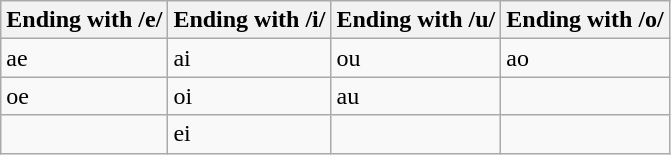<table class="wikitable">
<tr>
<th>Ending with /e/</th>
<th>Ending with /i/</th>
<th>Ending with /u/</th>
<th>Ending with /o/</th>
</tr>
<tr>
<td>ae</td>
<td>ai</td>
<td>ou</td>
<td>ao</td>
</tr>
<tr>
<td>oe</td>
<td>oi</td>
<td>au</td>
<td></td>
</tr>
<tr>
<td></td>
<td>ei</td>
<td></td>
<td></td>
</tr>
</table>
